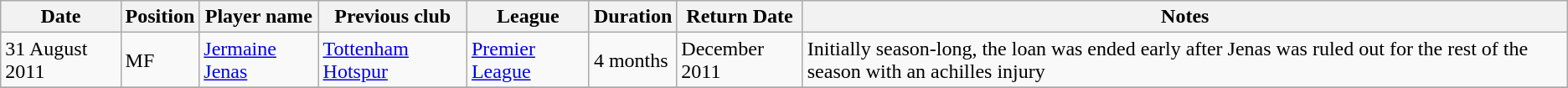<table class="wikitable">
<tr>
<th>Date</th>
<th>Position</th>
<th>Player name</th>
<th>Previous club</th>
<th>League</th>
<th>Duration</th>
<th>Return Date</th>
<th>Notes</th>
</tr>
<tr>
<td>31 August 2011</td>
<td>MF</td>
<td> <a href='#'>Jermaine Jenas</a></td>
<td> <a href='#'>Tottenham Hotspur</a></td>
<td> <a href='#'>Premier League</a></td>
<td>4 months</td>
<td>December 2011</td>
<td>Initially season-long, the loan was ended early after Jenas was ruled out for the rest of the season with an achilles injury</td>
</tr>
<tr>
</tr>
</table>
